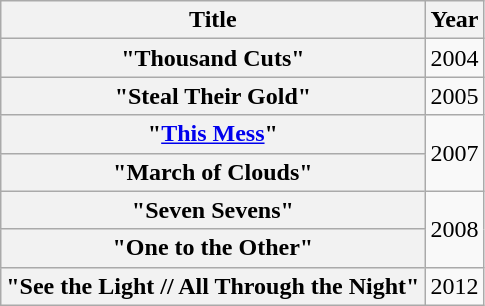<table class="wikitable plainrowheaders">
<tr>
<th scope="col">Title</th>
<th scope="col">Year</th>
</tr>
<tr>
<th scope="row">"Thousand Cuts"</th>
<td>2004</td>
</tr>
<tr>
<th scope="row">"Steal Their Gold"</th>
<td>2005</td>
</tr>
<tr>
<th scope="row">"<a href='#'>This Mess</a>"</th>
<td rowspan="2">2007</td>
</tr>
<tr>
<th scope="row">"March of Clouds"</th>
</tr>
<tr>
<th scope="row">"Seven Sevens"</th>
<td rowspan="2">2008</td>
</tr>
<tr>
<th scope="row">"One to the Other"</th>
</tr>
<tr>
<th scope="row">"See the Light // All Through the Night"</th>
<td>2012</td>
</tr>
</table>
